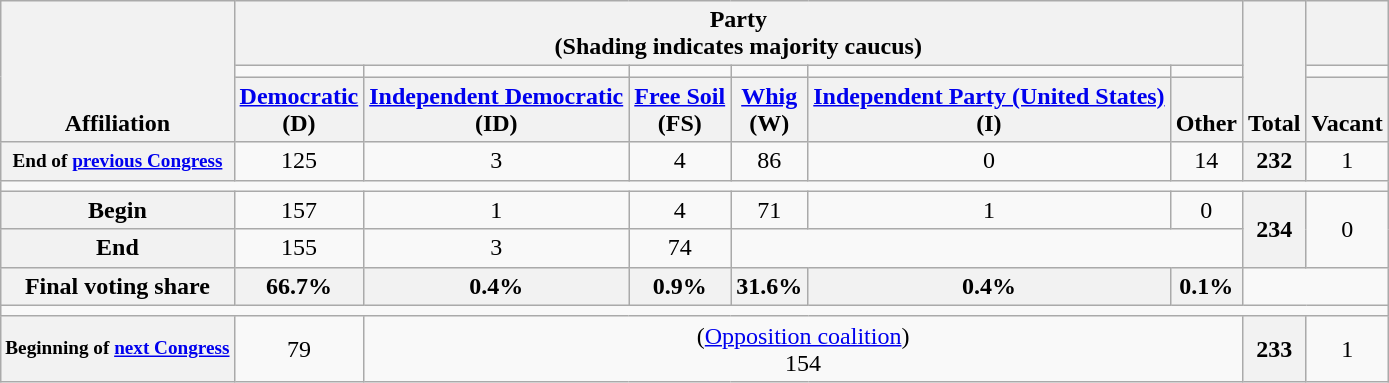<table class=wikitable style="text-align:center">
<tr valign=bottom>
<th rowspan=3>Affiliation</th>
<th colspan=6>Party <div>(Shading indicates majority caucus)</div></th>
<th rowspan=3>Total</th>
<th></th>
</tr>
<tr style="height:5px">
<td></td>
<td></td>
<td></td>
<td></td>
<td></td>
<td></td>
<td></td>
</tr>
<tr valign=bottom>
<th><a href='#'>Democratic</a><br>(D)</th>
<th><a href='#'>Independent Democratic</a><br>(ID)</th>
<th><a href='#'>Free Soil</a><br>(FS)</th>
<th><a href='#'>Whig</a><br>(W)</th>
<th><a href='#'>Independent Party (United States)</a><br>(I)</th>
<th>Other</th>
<th>Vacant</th>
</tr>
<tr>
<th style="white-space:nowrap; font-size:80%;">End of <a href='#'>previous Congress</a></th>
<td>125</td>
<td>3</td>
<td>4</td>
<td>86</td>
<td>0</td>
<td>14</td>
<th>232</th>
<td>1</td>
</tr>
<tr>
<td colspan=9></td>
</tr>
<tr>
<th>Begin</th>
<td>157</td>
<td>1</td>
<td>4</td>
<td>71</td>
<td>1</td>
<td>0</td>
<th rowspan=2>234</th>
<td rowspan=2>0</td>
</tr>
<tr>
<th>End</th>
<td>155</td>
<td>3</td>
<td>74</td>
</tr>
<tr>
<th>Final voting share</th>
<th>66.7%</th>
<th>0.4%</th>
<th>0.9%</th>
<th>31.6%</th>
<th>0.4%</th>
<th>0.1%</th>
<td colspan=2></td>
</tr>
<tr>
<td colspan=9></td>
</tr>
<tr>
<th style="white-space:nowrap; font-size:80%;">Beginning of <a href='#'>next Congress</a></th>
<td>79</td>
<td colspan=5 >(<a href='#'>Opposition coalition</a>)<br>154</td>
<th>233</th>
<td>1</td>
</tr>
</table>
